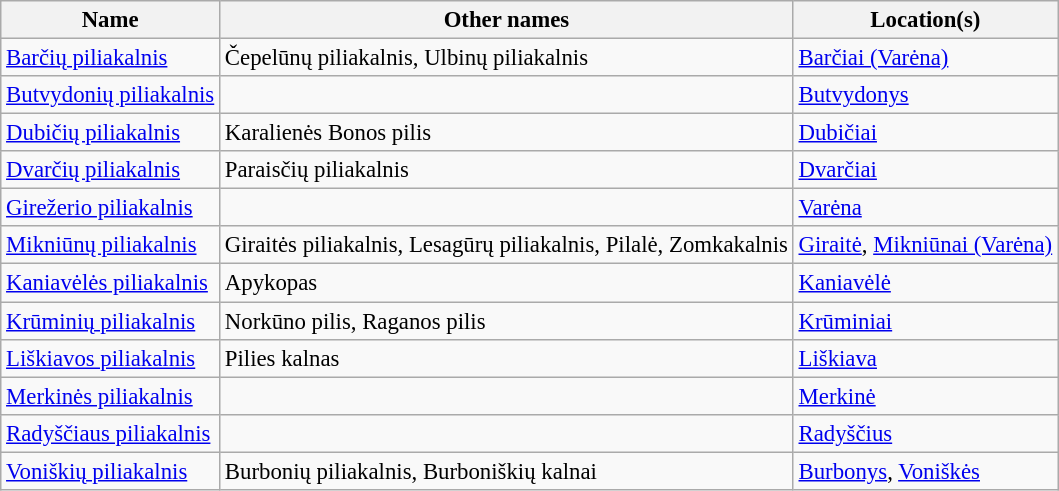<table class="wikitable" style="font-size: 95%;">
<tr>
<th>Name</th>
<th>Other names</th>
<th>Location(s)</th>
</tr>
<tr>
<td><a href='#'>Barčių piliakalnis</a></td>
<td>Čepelūnų piliakalnis, Ulbinų piliakalnis</td>
<td><a href='#'>Barčiai (Varėna)</a></td>
</tr>
<tr>
<td><a href='#'>Butvydonių piliakalnis</a></td>
<td></td>
<td><a href='#'>Butvydonys</a></td>
</tr>
<tr>
<td><a href='#'>Dubičių piliakalnis</a></td>
<td>Karalienės Bonos pilis</td>
<td><a href='#'>Dubičiai</a></td>
</tr>
<tr>
<td><a href='#'>Dvarčių piliakalnis</a></td>
<td>Paraisčių piliakalnis</td>
<td><a href='#'>Dvarčiai</a></td>
</tr>
<tr>
<td><a href='#'>Girežerio piliakalnis</a></td>
<td></td>
<td><a href='#'>Varėna</a></td>
</tr>
<tr>
<td><a href='#'>Mikniūnų piliakalnis</a></td>
<td>Giraitės piliakalnis, Lesagūrų piliakalnis, Pilalė, Zomkakalnis</td>
<td><a href='#'>Giraitė</a>, <a href='#'>Mikniūnai (Varėna)</a></td>
</tr>
<tr>
<td><a href='#'>Kaniavėlės piliakalnis</a></td>
<td>Apykopas</td>
<td><a href='#'>Kaniavėlė</a></td>
</tr>
<tr>
<td><a href='#'>Krūminių piliakalnis</a></td>
<td>Norkūno pilis, Raganos pilis</td>
<td><a href='#'>Krūminiai</a></td>
</tr>
<tr>
<td><a href='#'>Liškiavos piliakalnis</a></td>
<td>Pilies kalnas</td>
<td><a href='#'>Liškiava</a></td>
</tr>
<tr>
<td><a href='#'>Merkinės piliakalnis</a></td>
<td></td>
<td><a href='#'>Merkinė</a></td>
</tr>
<tr>
<td><a href='#'>Radyščiaus piliakalnis</a></td>
<td></td>
<td><a href='#'>Radyščius</a></td>
</tr>
<tr>
<td><a href='#'>Voniškių piliakalnis</a></td>
<td>Burbonių piliakalnis, Burboniškių kalnai</td>
<td><a href='#'>Burbonys</a>, <a href='#'>Voniškės</a></td>
</tr>
</table>
